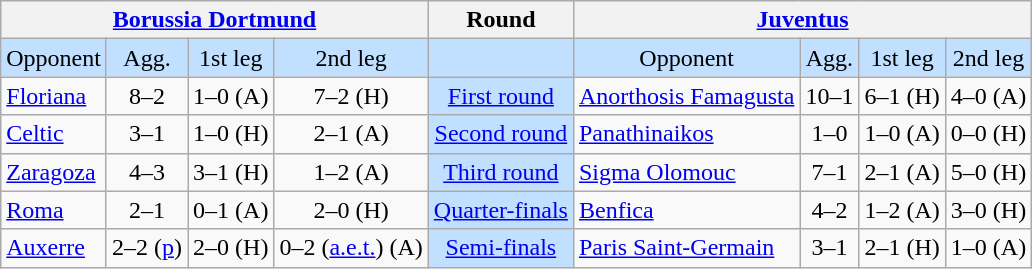<table class="wikitable" style="text-align:center">
<tr>
<th colspan=4><a href='#'>Borussia Dortmund</a></th>
<th>Round</th>
<th colspan=4><a href='#'>Juventus</a></th>
</tr>
<tr style="background:#c1e0ff">
<td>Opponent</td>
<td>Agg.</td>
<td>1st leg</td>
<td>2nd leg</td>
<td></td>
<td>Opponent</td>
<td>Agg.</td>
<td>1st leg</td>
<td>2nd leg</td>
</tr>
<tr>
<td align=left> <a href='#'>Floriana</a></td>
<td>8–2</td>
<td>1–0 (A)</td>
<td>7–2 (H)</td>
<td style="background:#c1e0ff;"><a href='#'>First round</a></td>
<td align=left> <a href='#'>Anorthosis Famagusta</a></td>
<td>10–1</td>
<td>6–1 (H)</td>
<td>4–0 (A)</td>
</tr>
<tr>
<td align=left> <a href='#'>Celtic</a></td>
<td>3–1</td>
<td>1–0 (H)</td>
<td>2–1 (A)</td>
<td style="background:#c1e0ff;"><a href='#'>Second round</a></td>
<td align=left> <a href='#'>Panathinaikos</a></td>
<td>1–0</td>
<td>1–0 (A)</td>
<td>0–0 (H)</td>
</tr>
<tr>
<td align=left> <a href='#'>Zaragoza</a></td>
<td>4–3</td>
<td>3–1 (H)</td>
<td>1–2 (A)</td>
<td style="background:#c1e0ff;"><a href='#'>Third round</a></td>
<td align=left> <a href='#'>Sigma Olomouc</a></td>
<td>7–1</td>
<td>2–1 (A)</td>
<td>5–0 (H)</td>
</tr>
<tr>
<td align=left> <a href='#'>Roma</a></td>
<td>2–1</td>
<td>0–1 (A)</td>
<td>2–0 (H)</td>
<td style="background:#c1e0ff;"><a href='#'>Quarter-finals</a></td>
<td align=left> <a href='#'>Benfica</a></td>
<td>4–2</td>
<td>1–2 (A)</td>
<td>3–0 (H)</td>
</tr>
<tr>
<td align=left> <a href='#'>Auxerre</a></td>
<td>2–2 (<a href='#'>p</a>)</td>
<td>2–0 (H)</td>
<td>0–2 (<a href='#'>a.e.t.</a>) (A)</td>
<td style="background:#c1e0ff;"><a href='#'>Semi-finals</a></td>
<td align=left> <a href='#'>Paris Saint-Germain</a></td>
<td>3–1</td>
<td>2–1 (H)</td>
<td>1–0 (A)</td>
</tr>
</table>
